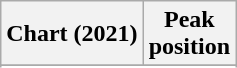<table class="wikitable sortable plainrowheaders" style="text-align:center">
<tr>
<th scope="col">Chart (2021)</th>
<th scope="col">Peak<br>position</th>
</tr>
<tr>
</tr>
<tr>
</tr>
<tr>
</tr>
<tr>
</tr>
<tr>
</tr>
<tr>
</tr>
<tr>
</tr>
<tr>
</tr>
<tr>
</tr>
<tr>
</tr>
<tr>
</tr>
<tr>
</tr>
<tr>
</tr>
<tr>
</tr>
<tr>
</tr>
<tr>
</tr>
<tr>
</tr>
<tr>
</tr>
<tr>
</tr>
</table>
